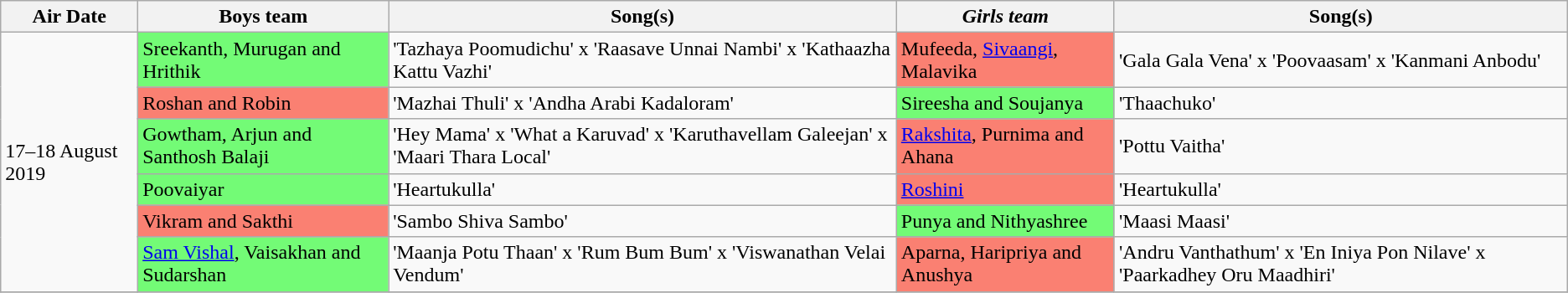<table class="wikitable sortable">
<tr>
<th>Air Date</th>
<th>Boys team</th>
<th>Song(s)</th>
<th><em>Girls team</em></th>
<th>Song(s)</th>
</tr>
<tr>
<td rowspan="6">17–18 August 2019</td>
<td style="background:#73FB76;">Sreekanth, Murugan and Hrithik</td>
<td>'Tazhaya Poomudichu' x 'Raasave Unnai Nambi' x 'Kathaazha Kattu Vazhi'</td>
<td style="background:salmon">Mufeeda, <a href='#'>Sivaangi</a>, Malavika</td>
<td>'Gala Gala Vena' x 'Poovaasam' x 'Kanmani Anbodu'</td>
</tr>
<tr>
<td style="background:salmon">Roshan and Robin</td>
<td>'Mazhai Thuli' x 'Andha Arabi Kadaloram'</td>
<td style="background:#73FB76;">Sireesha and Soujanya</td>
<td>'Thaachuko'</td>
</tr>
<tr>
<td style="background:#73FB76;">Gowtham, Arjun and Santhosh Balaji</td>
<td>'Hey Mama' x 'What a Karuvad' x 'Karuthavellam Galeejan' x 'Maari Thara Local'</td>
<td style="background:salmon"><a href='#'>Rakshita</a>, Purnima and Ahana</td>
<td>'Pottu Vaitha'</td>
</tr>
<tr>
<td style="background:#73FB76;">Poovaiyar</td>
<td>'Heartukulla'</td>
<td style="background:salmon"><a href='#'>Roshini</a></td>
<td>'Heartukulla'</td>
</tr>
<tr>
<td style="background:salmon">Vikram and Sakthi</td>
<td>'Sambo Shiva Sambo'</td>
<td style="background:#73FB76">Punya and Nithyashree</td>
<td>'Maasi Maasi'</td>
</tr>
<tr>
<td style="background:#73FB76;"><a href='#'>Sam Vishal</a>, Vaisakhan and Sudarshan</td>
<td>'Maanja Potu Thaan' x 'Rum Bum Bum' x 'Viswanathan Velai Vendum'</td>
<td style="background:salmon">Aparna, Haripriya and Anushya</td>
<td>'Andru Vanthathum' x 'En Iniya Pon Nilave' x 'Paarkadhey Oru Maadhiri'</td>
</tr>
<tr>
</tr>
</table>
